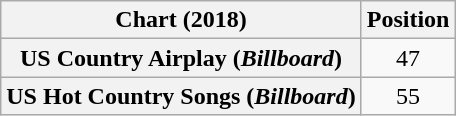<table class="wikitable sortable plainrowheaders" style="text-align:center">
<tr>
<th scope="col">Chart (2018)</th>
<th scope="col">Position</th>
</tr>
<tr>
<th scope="row">US Country Airplay (<em>Billboard</em>)</th>
<td>47</td>
</tr>
<tr>
<th scope="row">US Hot Country Songs (<em>Billboard</em>)</th>
<td>55</td>
</tr>
</table>
